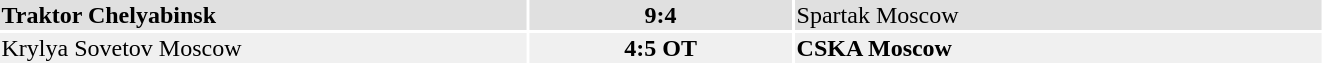<table width="70%">
<tr bgcolor="#e0e0e0">
<td style="width:40%;"><strong>Traktor Chelyabinsk</strong></td>
<th style="width:20%;"><strong>9:4</strong></th>
<td style="width:40%;">Spartak Moscow</td>
</tr>
<tr bgcolor="#f0f0f0">
<td>Krylya Sovetov Moscow</td>
<td align="center"><strong>4:5 OT</strong></td>
<td><strong>CSKA Moscow</strong></td>
</tr>
</table>
